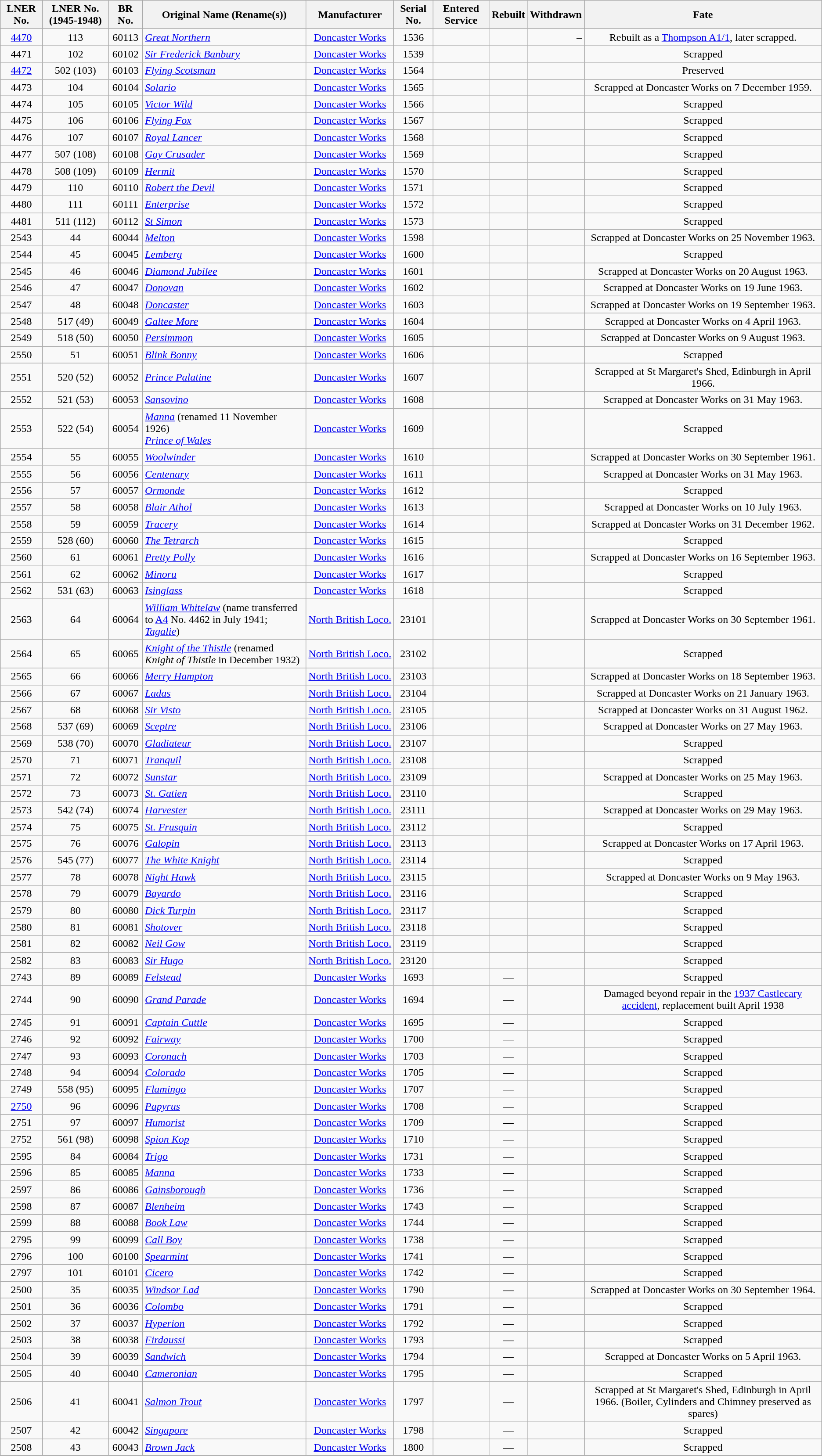<table class="wikitable sortable" style=text-align:center>
<tr>
<th>LNER No.</th>
<th>LNER No. (1945-1948)</th>
<th>BR No.</th>
<th>Original Name (Rename(s))</th>
<th>Manufacturer</th>
<th>Serial No.</th>
<th>Entered Service</th>
<th>Rebuilt</th>
<th>Withdrawn</th>
<th>Fate</th>
</tr>
<tr>
<td><a href='#'>4470</a></td>
<td>113</td>
<td>60113</td>
<td align=left><em><a href='#'>Great Northern</a></em></td>
<td><a href='#'>Doncaster Works</a></td>
<td>1536</td>
<td align=right></td>
<td align=right></td>
<td align=right>–</td>
<td>Rebuilt as a <a href='#'>Thompson A1/1</a>, later scrapped.</td>
</tr>
<tr>
<td>4471</td>
<td>102</td>
<td>60102</td>
<td align=left><em><a href='#'>Sir Frederick Banbury</a></em></td>
<td><a href='#'>Doncaster Works</a></td>
<td>1539</td>
<td align=right></td>
<td align=right></td>
<td align=right></td>
<td>Scrapped</td>
</tr>
<tr>
<td><a href='#'>4472</a></td>
<td>502 (103)</td>
<td>60103</td>
<td align=left><em><a href='#'>Flying Scotsman</a></em></td>
<td><a href='#'>Doncaster Works</a></td>
<td>1564</td>
<td align=right></td>
<td align=right></td>
<td align=right></td>
<td>Preserved</td>
</tr>
<tr>
<td>4473</td>
<td>104</td>
<td>60104</td>
<td align=left><em><a href='#'>Solario</a></em></td>
<td><a href='#'>Doncaster Works</a></td>
<td>1565</td>
<td align=right></td>
<td align=right></td>
<td align=right></td>
<td>Scrapped at Doncaster Works on 7 December 1959.</td>
</tr>
<tr>
<td>4474</td>
<td>105</td>
<td>60105</td>
<td align=left><em><a href='#'>Victor Wild</a></em></td>
<td><a href='#'>Doncaster Works</a></td>
<td>1566</td>
<td align=right></td>
<td align=right></td>
<td align=right></td>
<td>Scrapped</td>
</tr>
<tr>
<td>4475</td>
<td>106</td>
<td>60106</td>
<td align=left><em><a href='#'>Flying Fox</a></em></td>
<td><a href='#'>Doncaster Works</a></td>
<td>1567</td>
<td align=right></td>
<td align=right></td>
<td align=right></td>
<td>Scrapped</td>
</tr>
<tr>
<td>4476</td>
<td>107</td>
<td>60107</td>
<td align=left><em><a href='#'>Royal Lancer</a></em></td>
<td><a href='#'>Doncaster Works</a></td>
<td>1568</td>
<td align=right></td>
<td align=right></td>
<td align=right></td>
<td>Scrapped</td>
</tr>
<tr>
<td>4477</td>
<td>507 (108)</td>
<td>60108</td>
<td align=left><em><a href='#'>Gay Crusader</a></em></td>
<td><a href='#'>Doncaster Works</a></td>
<td>1569</td>
<td align=right></td>
<td align=right></td>
<td align=right></td>
<td>Scrapped</td>
</tr>
<tr>
<td>4478</td>
<td>508 (109)</td>
<td>60109</td>
<td align=left><em><a href='#'>Hermit</a></em></td>
<td><a href='#'>Doncaster Works</a></td>
<td>1570</td>
<td align=right></td>
<td align=right></td>
<td align=right></td>
<td>Scrapped</td>
</tr>
<tr>
<td>4479</td>
<td>110</td>
<td>60110</td>
<td align=left><em><a href='#'>Robert the Devil</a></em></td>
<td><a href='#'>Doncaster Works</a></td>
<td>1571</td>
<td align=right></td>
<td align=right></td>
<td align=right></td>
<td>Scrapped</td>
</tr>
<tr>
<td>4480</td>
<td>111</td>
<td>60111</td>
<td align=left><em><a href='#'>Enterprise</a></em></td>
<td><a href='#'>Doncaster Works</a></td>
<td>1572</td>
<td align=right></td>
<td align=right></td>
<td align=right></td>
<td>Scrapped</td>
</tr>
<tr>
<td>4481</td>
<td>511 (112)</td>
<td>60112</td>
<td align=left><em><a href='#'>St Simon</a></em></td>
<td><a href='#'>Doncaster Works</a></td>
<td>1573</td>
<td align=right></td>
<td align=right></td>
<td align=right></td>
<td>Scrapped</td>
</tr>
<tr>
<td>2543</td>
<td>44</td>
<td>60044</td>
<td align=left><em><a href='#'>Melton</a></em></td>
<td><a href='#'>Doncaster Works</a></td>
<td>1598</td>
<td align=right></td>
<td align=right></td>
<td align=right></td>
<td>Scrapped at Doncaster Works on 25 November 1963.</td>
</tr>
<tr>
<td>2544</td>
<td>45</td>
<td>60045</td>
<td align=left><em><a href='#'>Lemberg</a></em></td>
<td><a href='#'>Doncaster Works</a></td>
<td>1600</td>
<td align=right></td>
<td align=right></td>
<td align=right></td>
<td>Scrapped</td>
</tr>
<tr>
<td>2545</td>
<td>46</td>
<td>60046</td>
<td align=left><em><a href='#'>Diamond Jubilee</a></em></td>
<td><a href='#'>Doncaster Works</a></td>
<td>1601</td>
<td align=right></td>
<td align=right></td>
<td align=right></td>
<td>Scrapped at Doncaster Works on 20 August 1963.</td>
</tr>
<tr>
<td>2546</td>
<td>47</td>
<td>60047</td>
<td align=left><em><a href='#'>Donovan</a></em></td>
<td><a href='#'>Doncaster Works</a></td>
<td>1602</td>
<td align=right></td>
<td align=right></td>
<td align=right></td>
<td>Scrapped at Doncaster Works on 19 June 1963.</td>
</tr>
<tr>
<td>2547</td>
<td>48</td>
<td>60048</td>
<td align=left><em><a href='#'>Doncaster</a></em></td>
<td><a href='#'>Doncaster Works</a></td>
<td>1603</td>
<td align=right></td>
<td align=right></td>
<td align=right></td>
<td>Scrapped at Doncaster Works on 19 September 1963.</td>
</tr>
<tr>
<td>2548</td>
<td>517 (49)</td>
<td>60049</td>
<td align=left><em><a href='#'>Galtee More</a></em></td>
<td><a href='#'>Doncaster Works</a></td>
<td>1604</td>
<td align=right></td>
<td align=right></td>
<td align=right></td>
<td>Scrapped at Doncaster Works on 4 April 1963.</td>
</tr>
<tr>
<td>2549</td>
<td>518 (50)</td>
<td>60050</td>
<td align=left><em><a href='#'>Persimmon</a></em></td>
<td><a href='#'>Doncaster Works</a></td>
<td>1605</td>
<td align=right></td>
<td align=right></td>
<td align=right></td>
<td>Scrapped at Doncaster Works on 9 August 1963.</td>
</tr>
<tr>
<td>2550</td>
<td>51</td>
<td>60051</td>
<td align=left><em><a href='#'>Blink Bonny</a></em></td>
<td><a href='#'>Doncaster Works</a></td>
<td>1606</td>
<td align=right></td>
<td align=right></td>
<td align=right></td>
<td>Scrapped</td>
</tr>
<tr>
<td>2551</td>
<td>520 (52)</td>
<td>60052</td>
<td align=left><em><a href='#'>Prince Palatine</a></em></td>
<td><a href='#'>Doncaster Works</a></td>
<td>1607</td>
<td align=right></td>
<td align=right></td>
<td align=right></td>
<td>Scrapped at St Margaret's Shed, Edinburgh in April 1966.</td>
</tr>
<tr>
<td>2552</td>
<td>521 (53)</td>
<td>60053</td>
<td align=left><em><a href='#'>Sansovino</a></em></td>
<td><a href='#'>Doncaster Works</a></td>
<td>1608</td>
<td align=right></td>
<td align=right></td>
<td align=right></td>
<td>Scrapped at Doncaster Works on 31 May 1963.</td>
</tr>
<tr>
<td>2553</td>
<td>522 (54)</td>
<td>60054</td>
<td align=left><em><a href='#'>Manna</a></em> (renamed 11 November 1926)<br><em><a href='#'>Prince of Wales</a></em></td>
<td><a href='#'>Doncaster Works</a></td>
<td>1609</td>
<td align=right></td>
<td align=right></td>
<td align=right></td>
<td>Scrapped</td>
</tr>
<tr>
<td>2554</td>
<td>55</td>
<td>60055</td>
<td align=left><em><a href='#'>Woolwinder</a></em></td>
<td><a href='#'>Doncaster Works</a></td>
<td>1610</td>
<td align=right></td>
<td align=right></td>
<td align=right></td>
<td>Scrapped at Doncaster Works on 30 September 1961.</td>
</tr>
<tr>
<td>2555</td>
<td>56</td>
<td>60056</td>
<td align=left><em><a href='#'>Centenary</a></em></td>
<td><a href='#'>Doncaster Works</a></td>
<td>1611</td>
<td align=right></td>
<td align=right></td>
<td align=right></td>
<td>Scrapped at Doncaster Works on 31 May 1963.</td>
</tr>
<tr>
<td>2556</td>
<td>57</td>
<td>60057</td>
<td align=left><em><a href='#'>Ormonde</a></em></td>
<td><a href='#'>Doncaster Works</a></td>
<td>1612</td>
<td align=right></td>
<td align=right></td>
<td align=right></td>
<td>Scrapped</td>
</tr>
<tr>
<td>2557</td>
<td>58</td>
<td>60058</td>
<td align=left><em><a href='#'>Blair Athol</a></em></td>
<td><a href='#'>Doncaster Works</a></td>
<td>1613</td>
<td align=right></td>
<td align=right></td>
<td align=right></td>
<td>Scrapped at Doncaster Works on 10 July 1963.</td>
</tr>
<tr>
<td>2558</td>
<td>59</td>
<td>60059</td>
<td align=left><em><a href='#'>Tracery</a></em></td>
<td><a href='#'>Doncaster Works</a></td>
<td>1614</td>
<td align=right></td>
<td align=right></td>
<td align=right></td>
<td>Scrapped at Doncaster Works on 31 December 1962.</td>
</tr>
<tr>
<td>2559</td>
<td>528 (60)</td>
<td>60060</td>
<td align=left><em><a href='#'>The Tetrarch</a></em></td>
<td><a href='#'>Doncaster Works</a></td>
<td>1615</td>
<td align=right></td>
<td align=right></td>
<td align=right></td>
<td>Scrapped</td>
</tr>
<tr>
<td>2560</td>
<td>61</td>
<td>60061</td>
<td align=left><em><a href='#'>Pretty Polly</a></em></td>
<td><a href='#'>Doncaster Works</a></td>
<td>1616</td>
<td align=right></td>
<td align=right></td>
<td align=right></td>
<td>Scrapped at Doncaster Works on 16 September 1963.</td>
</tr>
<tr>
<td>2561</td>
<td>62</td>
<td>60062</td>
<td align=left><em><a href='#'>Minoru</a></em></td>
<td><a href='#'>Doncaster Works</a></td>
<td>1617</td>
<td align=right></td>
<td align=right></td>
<td align=right></td>
<td>Scrapped</td>
</tr>
<tr>
<td>2562</td>
<td>531 (63)</td>
<td>60063</td>
<td align=left><em><a href='#'>Isinglass</a></em></td>
<td><a href='#'>Doncaster Works</a></td>
<td>1618</td>
<td align=right></td>
<td align=right></td>
<td align=right></td>
<td>Scrapped</td>
</tr>
<tr>
<td>2563</td>
<td>64</td>
<td>60064</td>
<td align=left><em><a href='#'>William Whitelaw</a></em> (name transferred to <a href='#'>A4</a> No. 4462 in July 1941;<br><em><a href='#'>Tagalie</a></em>)</td>
<td><a href='#'>North British Loco.</a></td>
<td>23101</td>
<td align=right></td>
<td align=right></td>
<td align=right></td>
<td>Scrapped at Doncaster Works on 30 September 1961.</td>
</tr>
<tr>
<td>2564</td>
<td>65</td>
<td>60065</td>
<td align=left><em><a href='#'>Knight of the Thistle</a></em> (renamed <em>Knight of Thistle</em> in December 1932)</td>
<td><a href='#'>North British Loco.</a></td>
<td>23102</td>
<td align=right></td>
<td align=right></td>
<td align=right></td>
<td>Scrapped</td>
</tr>
<tr>
<td>2565</td>
<td>66</td>
<td>60066</td>
<td align=left><em><a href='#'>Merry Hampton</a></em></td>
<td><a href='#'>North British Loco.</a></td>
<td>23103</td>
<td align=right></td>
<td align=right></td>
<td align=right></td>
<td>Scrapped at Doncaster Works on 18 September 1963.</td>
</tr>
<tr>
<td>2566</td>
<td>67</td>
<td>60067</td>
<td align=left><em><a href='#'>Ladas</a></em></td>
<td><a href='#'>North British Loco.</a></td>
<td>23104</td>
<td align=right></td>
<td align=right></td>
<td align=right></td>
<td>Scrapped at Doncaster Works on 21 January 1963.</td>
</tr>
<tr>
<td>2567</td>
<td>68</td>
<td>60068</td>
<td align=left><em><a href='#'>Sir Visto</a></em></td>
<td><a href='#'>North British Loco.</a></td>
<td>23105</td>
<td align=right></td>
<td align=right></td>
<td align=right></td>
<td>Scrapped at Doncaster Works on 31 August 1962.</td>
</tr>
<tr>
<td>2568</td>
<td>537 (69)</td>
<td>60069</td>
<td align=left><em><a href='#'>Sceptre</a></em></td>
<td><a href='#'>North British Loco.</a></td>
<td>23106</td>
<td align=right></td>
<td align=right></td>
<td align=right></td>
<td>Scrapped at Doncaster Works on 27 May 1963.</td>
</tr>
<tr>
<td>2569</td>
<td>538 (70)</td>
<td>60070</td>
<td align=left><em><a href='#'>Gladiateur</a></em></td>
<td><a href='#'>North British Loco.</a></td>
<td>23107</td>
<td align=right></td>
<td align=right></td>
<td align=right></td>
<td>Scrapped</td>
</tr>
<tr>
<td>2570</td>
<td>71</td>
<td>60071</td>
<td align=left><em><a href='#'>Tranquil</a></em></td>
<td><a href='#'>North British Loco.</a></td>
<td>23108</td>
<td align=right></td>
<td align=right></td>
<td align=right></td>
<td>Scrapped</td>
</tr>
<tr>
<td>2571</td>
<td>72</td>
<td>60072</td>
<td align=left><em><a href='#'>Sunstar</a></em></td>
<td><a href='#'>North British Loco.</a></td>
<td>23109</td>
<td align=right></td>
<td align=right></td>
<td align=right></td>
<td>Scrapped at Doncaster Works on 25 May 1963.</td>
</tr>
<tr>
<td>2572</td>
<td>73</td>
<td>60073</td>
<td align=left><em><a href='#'>St. Gatien</a></em></td>
<td><a href='#'>North British Loco.</a></td>
<td>23110</td>
<td align=right></td>
<td align=right></td>
<td align=right></td>
<td>Scrapped</td>
</tr>
<tr>
<td>2573</td>
<td>542 (74)</td>
<td>60074</td>
<td align=left><em><a href='#'>Harvester</a></em></td>
<td><a href='#'>North British Loco.</a></td>
<td>23111</td>
<td align=right></td>
<td align=right></td>
<td align=right></td>
<td>Scrapped at Doncaster Works on 29 May 1963.</td>
</tr>
<tr>
<td>2574</td>
<td>75</td>
<td>60075</td>
<td align=left><em><a href='#'>St. Frusquin</a></em></td>
<td><a href='#'>North British Loco.</a></td>
<td>23112</td>
<td align=right></td>
<td align=right></td>
<td align=right></td>
<td>Scrapped</td>
</tr>
<tr>
<td>2575</td>
<td>76</td>
<td>60076</td>
<td align=left><em><a href='#'>Galopin</a></em></td>
<td><a href='#'>North British Loco.</a></td>
<td>23113</td>
<td align=right></td>
<td align=right></td>
<td align=right></td>
<td>Scrapped at Doncaster Works on 17 April 1963.</td>
</tr>
<tr>
<td>2576</td>
<td>545 (77)</td>
<td>60077</td>
<td align=left><em><a href='#'>The White Knight</a></em></td>
<td><a href='#'>North British Loco.</a></td>
<td>23114</td>
<td align=right></td>
<td align=right></td>
<td align=right></td>
<td>Scrapped</td>
</tr>
<tr>
<td>2577</td>
<td>78</td>
<td>60078</td>
<td align=left><em><a href='#'>Night Hawk</a></em></td>
<td><a href='#'>North British Loco.</a></td>
<td>23115</td>
<td align=right></td>
<td align=right></td>
<td align=right></td>
<td>Scrapped at Doncaster Works on 9 May 1963.</td>
</tr>
<tr>
<td>2578</td>
<td>79</td>
<td>60079</td>
<td align=left><em><a href='#'>Bayardo</a></em></td>
<td><a href='#'>North British Loco.</a></td>
<td>23116</td>
<td align=right></td>
<td align=right></td>
<td align=right></td>
<td>Scrapped</td>
</tr>
<tr>
<td>2579</td>
<td>80</td>
<td>60080</td>
<td align=left><em><a href='#'>Dick Turpin</a></em></td>
<td><a href='#'>North British Loco.</a></td>
<td>23117</td>
<td align=right></td>
<td align=right></td>
<td align=right></td>
<td>Scrapped</td>
</tr>
<tr>
<td>2580</td>
<td>81</td>
<td>60081</td>
<td align=left><em><a href='#'>Shotover</a></em></td>
<td><a href='#'>North British Loco.</a></td>
<td>23118</td>
<td align=right></td>
<td align=right></td>
<td align=right></td>
<td>Scrapped</td>
</tr>
<tr>
<td>2581</td>
<td>82</td>
<td>60082</td>
<td align=left><em><a href='#'>Neil Gow</a></em></td>
<td><a href='#'>North British Loco.</a></td>
<td>23119</td>
<td align=right></td>
<td align=right></td>
<td align=right></td>
<td>Scrapped</td>
</tr>
<tr>
<td>2582</td>
<td>83</td>
<td>60083</td>
<td align=left><em><a href='#'>Sir Hugo</a></em></td>
<td><a href='#'>North British Loco.</a></td>
<td>23120</td>
<td align=right></td>
<td align=right></td>
<td align=right></td>
<td>Scrapped</td>
</tr>
<tr>
<td>2743</td>
<td>89</td>
<td>60089</td>
<td align=left><em><a href='#'>Felstead</a></em></td>
<td><a href='#'>Doncaster Works</a></td>
<td>1693</td>
<td align=right></td>
<td>—</td>
<td align=right></td>
<td>Scrapped</td>
</tr>
<tr>
<td>2744</td>
<td>90</td>
<td>60090</td>
<td align=left><em><a href='#'>Grand Parade</a></em></td>
<td><a href='#'>Doncaster Works</a></td>
<td>1694</td>
<td align=right></td>
<td>—</td>
<td align=right></td>
<td>Damaged beyond repair in the <a href='#'>1937 Castlecary accident</a>, replacement built April 1938</td>
</tr>
<tr>
<td>2745</td>
<td>91</td>
<td>60091</td>
<td align=left><em><a href='#'>Captain Cuttle</a></em></td>
<td><a href='#'>Doncaster Works</a></td>
<td>1695</td>
<td align=right></td>
<td>—</td>
<td align=right></td>
<td>Scrapped</td>
</tr>
<tr>
<td>2746</td>
<td>92</td>
<td>60092</td>
<td align=left><em><a href='#'>Fairway</a></em></td>
<td><a href='#'>Doncaster Works</a></td>
<td>1700</td>
<td align=right></td>
<td>—</td>
<td align=right></td>
<td>Scrapped</td>
</tr>
<tr>
<td>2747</td>
<td>93</td>
<td>60093</td>
<td align=left><em><a href='#'>Coronach</a></em></td>
<td><a href='#'>Doncaster Works</a></td>
<td>1703</td>
<td align=right></td>
<td>—</td>
<td align=right></td>
<td>Scrapped</td>
</tr>
<tr>
<td>2748</td>
<td>94</td>
<td>60094</td>
<td align=left><em><a href='#'>Colorado</a></em></td>
<td><a href='#'>Doncaster Works</a></td>
<td>1705</td>
<td align=right></td>
<td>—</td>
<td align=right></td>
<td>Scrapped</td>
</tr>
<tr>
<td>2749</td>
<td>558 (95)</td>
<td>60095</td>
<td align=left><em><a href='#'>Flamingo</a></em></td>
<td><a href='#'>Doncaster Works</a></td>
<td>1707</td>
<td align=right></td>
<td>—</td>
<td align=right></td>
<td>Scrapped</td>
</tr>
<tr>
<td><a href='#'>2750</a></td>
<td>96</td>
<td>60096</td>
<td align=left><em><a href='#'>Papyrus</a></em></td>
<td><a href='#'>Doncaster Works</a></td>
<td>1708</td>
<td align=right></td>
<td>—</td>
<td align=right></td>
<td>Scrapped</td>
</tr>
<tr>
<td>2751</td>
<td>97</td>
<td>60097</td>
<td align=left><em><a href='#'>Humorist</a></em></td>
<td><a href='#'>Doncaster Works</a></td>
<td>1709</td>
<td align=right></td>
<td>—</td>
<td align=right></td>
<td>Scrapped</td>
</tr>
<tr>
<td>2752</td>
<td>561 (98)</td>
<td>60098</td>
<td align=left><em><a href='#'>Spion Kop</a></em></td>
<td><a href='#'>Doncaster Works</a></td>
<td>1710</td>
<td align=right></td>
<td>—</td>
<td align=right></td>
<td>Scrapped</td>
</tr>
<tr>
<td>2595</td>
<td>84</td>
<td>60084</td>
<td align=left><em><a href='#'>Trigo</a></em></td>
<td><a href='#'>Doncaster Works</a></td>
<td>1731</td>
<td align=right></td>
<td>—</td>
<td align=right></td>
<td>Scrapped</td>
</tr>
<tr>
<td>2596</td>
<td>85</td>
<td>60085</td>
<td align=left><em><a href='#'>Manna</a></em></td>
<td><a href='#'>Doncaster Works</a></td>
<td>1733</td>
<td align=right></td>
<td>—</td>
<td align=right></td>
<td>Scrapped</td>
</tr>
<tr>
<td>2597</td>
<td>86</td>
<td>60086</td>
<td align=left><em><a href='#'>Gainsborough</a></em></td>
<td><a href='#'>Doncaster Works</a></td>
<td>1736</td>
<td align=right></td>
<td>—</td>
<td align=right></td>
<td>Scrapped</td>
</tr>
<tr>
<td>2598</td>
<td>87</td>
<td>60087</td>
<td align=left><em><a href='#'>Blenheim</a></em></td>
<td><a href='#'>Doncaster Works</a></td>
<td>1743</td>
<td align=right></td>
<td>—</td>
<td align=right></td>
<td>Scrapped</td>
</tr>
<tr>
<td>2599</td>
<td>88</td>
<td>60088</td>
<td align=left><em><a href='#'>Book Law</a></em></td>
<td><a href='#'>Doncaster Works</a></td>
<td>1744</td>
<td align=right></td>
<td>—</td>
<td align=right></td>
<td>Scrapped</td>
</tr>
<tr>
<td>2795</td>
<td>99</td>
<td>60099</td>
<td align=left><em><a href='#'>Call Boy</a></em></td>
<td><a href='#'>Doncaster Works</a></td>
<td>1738</td>
<td align=right></td>
<td>—</td>
<td align=right></td>
<td>Scrapped</td>
</tr>
<tr>
<td>2796</td>
<td>100</td>
<td>60100</td>
<td align=left><em><a href='#'>Spearmint</a></em></td>
<td><a href='#'>Doncaster Works</a></td>
<td>1741</td>
<td align=right></td>
<td>—</td>
<td align=right></td>
<td>Scrapped</td>
</tr>
<tr>
<td>2797</td>
<td>101</td>
<td>60101</td>
<td align=left><em><a href='#'>Cicero</a></em></td>
<td><a href='#'>Doncaster Works</a></td>
<td>1742</td>
<td align=right></td>
<td>—</td>
<td align=right></td>
<td>Scrapped</td>
</tr>
<tr>
<td>2500</td>
<td>35</td>
<td>60035</td>
<td align=left><em><a href='#'>Windsor Lad</a></em></td>
<td><a href='#'>Doncaster Works</a></td>
<td>1790</td>
<td align=right></td>
<td>—</td>
<td align=right></td>
<td>Scrapped at Doncaster Works on 30 September 1964.</td>
</tr>
<tr>
<td>2501</td>
<td>36</td>
<td>60036</td>
<td align=left><em><a href='#'>Colombo</a></em></td>
<td><a href='#'>Doncaster Works</a></td>
<td>1791</td>
<td align=right></td>
<td>—</td>
<td align=right></td>
<td>Scrapped</td>
</tr>
<tr>
<td>2502</td>
<td>37</td>
<td>60037</td>
<td align=left><em><a href='#'>Hyperion</a></em></td>
<td><a href='#'>Doncaster Works</a></td>
<td>1792</td>
<td align=right></td>
<td>—</td>
<td align=right></td>
<td>Scrapped</td>
</tr>
<tr>
<td>2503</td>
<td>38</td>
<td>60038</td>
<td align=left><em><a href='#'>Firdaussi</a></em></td>
<td><a href='#'>Doncaster Works</a></td>
<td>1793</td>
<td align=right></td>
<td>—</td>
<td align=right></td>
<td>Scrapped</td>
</tr>
<tr>
<td>2504</td>
<td>39</td>
<td>60039</td>
<td align=left><em><a href='#'>Sandwich</a></em></td>
<td><a href='#'>Doncaster Works</a></td>
<td>1794</td>
<td align=right></td>
<td>—</td>
<td align=right></td>
<td>Scrapped at Doncaster Works on 5 April 1963.</td>
</tr>
<tr>
<td>2505</td>
<td>40</td>
<td>60040</td>
<td align=left><em><a href='#'>Cameronian</a></em></td>
<td><a href='#'>Doncaster Works</a></td>
<td>1795</td>
<td align=right></td>
<td>—</td>
<td align=right></td>
<td>Scrapped</td>
</tr>
<tr>
<td>2506</td>
<td>41</td>
<td>60041</td>
<td align=left><em><a href='#'>Salmon Trout</a></em></td>
<td><a href='#'>Doncaster Works</a></td>
<td>1797</td>
<td align=right></td>
<td>—</td>
<td align=right></td>
<td>Scrapped at St Margaret's Shed, Edinburgh in April 1966. (Boiler, Cylinders and Chimney preserved as spares)</td>
</tr>
<tr>
<td>2507</td>
<td>42</td>
<td>60042</td>
<td align=left><em><a href='#'>Singapore</a></em></td>
<td><a href='#'>Doncaster Works</a></td>
<td>1798</td>
<td align=right></td>
<td>—</td>
<td align=right></td>
<td>Scrapped</td>
</tr>
<tr>
<td>2508</td>
<td>43</td>
<td>60043</td>
<td align=left><em><a href='#'>Brown Jack</a></em></td>
<td><a href='#'>Doncaster Works</a></td>
<td>1800</td>
<td align=right></td>
<td>—</td>
<td align=right></td>
<td>Scrapped</td>
</tr>
<tr>
</tr>
</table>
